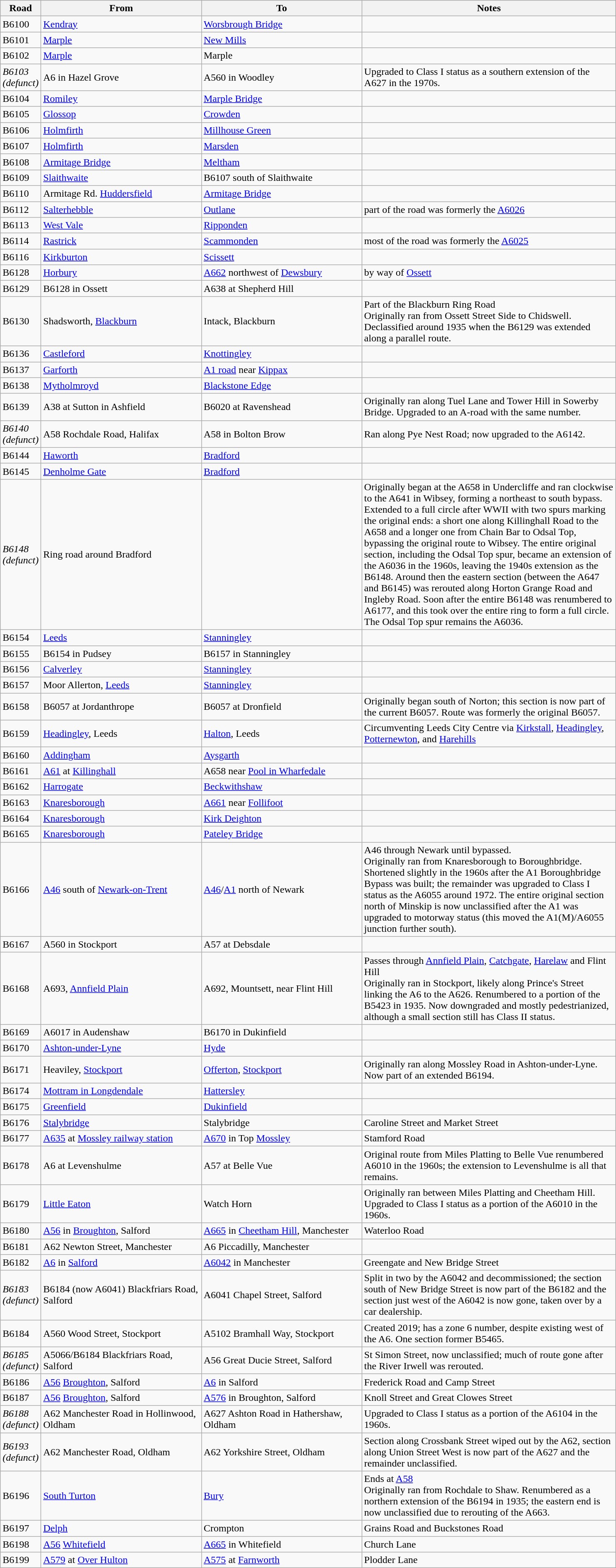<table class="wikitable">
<tr>
<th style="width:50px">Road</th>
<th style="width:250px">From</th>
<th style="width:250px">To</th>
<th style="width:400px">Notes</th>
</tr>
<tr>
<td>B6100</td>
<td><a href='#'>Kendray</a></td>
<td><a href='#'>Worsbrough Bridge</a></td>
<td></td>
</tr>
<tr>
<td>B6101</td>
<td><a href='#'>Marple</a></td>
<td><a href='#'>New Mills</a></td>
<td></td>
</tr>
<tr>
<td>B6102</td>
<td><a href='#'>Marple</a></td>
<td>Marple</td>
<td></td>
</tr>
<tr>
<td><em>B6103 (defunct)</em></td>
<td>A6 in Hazel Grove</td>
<td>A560 in Woodley</td>
<td>Upgraded to Class I status as a southern extension of the A627 in the 1970s.</td>
</tr>
<tr>
<td>B6104</td>
<td><a href='#'>Romiley</a></td>
<td><a href='#'>Marple Bridge</a></td>
<td></td>
</tr>
<tr>
<td>B6105</td>
<td><a href='#'>Glossop</a></td>
<td><a href='#'>Crowden</a></td>
<td></td>
</tr>
<tr>
<td>B6106</td>
<td><a href='#'>Holmfirth</a></td>
<td><a href='#'>Millhouse Green</a></td>
<td></td>
</tr>
<tr>
<td>B6107</td>
<td><a href='#'>Holmfirth</a></td>
<td><a href='#'>Marsden</a></td>
<td></td>
</tr>
<tr>
<td>B6108</td>
<td><a href='#'>Armitage Bridge</a></td>
<td><a href='#'>Meltham</a></td>
<td></td>
</tr>
<tr>
<td>B6109</td>
<td><a href='#'>Slaithwaite</a></td>
<td>B6107 south of Slaithwaite</td>
<td></td>
</tr>
<tr>
<td>B6110</td>
<td>Armitage Rd. <a href='#'>Huddersfield</a></td>
<td><a href='#'>Armitage Bridge</a></td>
<td></td>
</tr>
<tr>
<td>B6112</td>
<td><a href='#'>Salterhebble</a></td>
<td><a href='#'>Outlane</a></td>
<td>part of the road was formerly the <a href='#'>A6026</a></td>
</tr>
<tr>
<td>B6113</td>
<td><a href='#'>West Vale</a></td>
<td><a href='#'>Ripponden</a></td>
<td></td>
</tr>
<tr>
<td>B6114</td>
<td><a href='#'>Rastrick</a></td>
<td><a href='#'>Scammonden</a></td>
<td>most of the road was formerly the <a href='#'>A6025</a></td>
</tr>
<tr>
<td>B6116</td>
<td><a href='#'>Kirkburton</a></td>
<td><a href='#'>Scissett</a></td>
<td></td>
</tr>
<tr>
<td>B6128</td>
<td><a href='#'>Horbury</a></td>
<td><a href='#'>A662</a> northwest of <a href='#'>Dewsbury</a></td>
<td>by way of <a href='#'>Ossett</a></td>
</tr>
<tr>
<td>B6129</td>
<td>B6128 in Ossett</td>
<td>A638 at Shepherd Hill</td>
<td></td>
</tr>
<tr>
<td>B6130</td>
<td>Shadsworth, <a href='#'>Blackburn</a></td>
<td>Intack, Blackburn</td>
<td>Part of the Blackburn Ring Road<br>Originally ran from Ossett Street Side to Chidswell. Declassified around 1935 when the B6129 was extended along a parallel route.</td>
</tr>
<tr>
<td>B6136</td>
<td><a href='#'>Castleford</a></td>
<td><a href='#'>Knottingley</a></td>
<td></td>
</tr>
<tr>
<td>B6137</td>
<td><a href='#'>Garforth</a></td>
<td><a href='#'>A1 road</a> near <a href='#'>Kippax</a></td>
<td></td>
</tr>
<tr>
<td>B6138</td>
<td><a href='#'>Mytholmroyd</a></td>
<td><a href='#'>Blackstone Edge</a></td>
<td></td>
</tr>
<tr>
<td>B6139</td>
<td>A38 at Sutton in Ashfield</td>
<td>B6020 at Ravenshead</td>
<td>Originally ran along Tuel Lane and Tower Hill in Sowerby Bridge. Upgraded to an A-road with the same number.</td>
</tr>
<tr>
<td><em>B6140 (defunct)</em></td>
<td>A58 Rochdale Road, Halifax</td>
<td>A58 in Bolton Brow</td>
<td>Ran along Pye Nest Road; now upgraded to the A6142.</td>
</tr>
<tr>
<td>B6144</td>
<td><a href='#'>Haworth</a></td>
<td><a href='#'>Bradford</a></td>
<td></td>
</tr>
<tr>
<td>B6145</td>
<td><a href='#'>Denholme Gate</a></td>
<td><a href='#'>Bradford</a></td>
<td></td>
</tr>
<tr>
<td><em>B6148 (defunct)</em></td>
<td>Ring road around Bradford</td>
<td></td>
<td>Originally began at the A658 in Undercliffe and ran clockwise to the A641 in Wibsey, forming a northeast to south bypass. Extended to a full circle after WWII with two spurs marking the original ends: a short one along Killinghall Road to the A658 and a longer one from Chain Bar to Odsal Top, bypassing the original route to Wibsey. The entire original section, including the Odsal Top spur, became an extension of the A6036 in the 1960s, leaving the 1940s extension as the B6148. Around then the eastern section (between the A647 and B6145) was rerouted along Horton Grange Road and Ingleby Road. Soon after the entire B6148 was renumbered to A6177, and this took over the entire ring to form a full circle. The Odsal Top spur remains the A6036.</td>
</tr>
<tr>
<td>B6154</td>
<td><a href='#'>Leeds</a></td>
<td><a href='#'>Stanningley</a></td>
<td></td>
</tr>
<tr>
<td>B6155</td>
<td>B6154 in Pudsey</td>
<td>B6157 in Stanningley</td>
<td></td>
</tr>
<tr>
<td>B6156</td>
<td><a href='#'>Calverley</a></td>
<td><a href='#'>Stanningley</a></td>
<td></td>
</tr>
<tr>
<td>B6157</td>
<td>Moor Allerton, <a href='#'>Leeds</a></td>
<td><a href='#'>Stanningley</a></td>
<td></td>
</tr>
<tr>
<td>B6158</td>
<td>B6057 at Jordanthrope</td>
<td>B6057 at Dronfield</td>
<td>Originally began south of Norton; this section is now part of the current B6057. Route was formerly the original B6057.</td>
</tr>
<tr>
<td>B6159</td>
<td><a href='#'>Headingley</a>, Leeds</td>
<td><a href='#'>Halton</a>, Leeds</td>
<td>Circumventing Leeds City Centre via <a href='#'>Kirkstall</a>, <a href='#'>Headingley</a>, <a href='#'>Potternewton</a>, and <a href='#'>Harehills</a></td>
</tr>
<tr>
<td>B6160</td>
<td><a href='#'>Addingham</a></td>
<td><a href='#'>Aysgarth</a></td>
<td></td>
</tr>
<tr>
<td>B6161</td>
<td><a href='#'>A61</a> at <a href='#'>Killinghall</a></td>
<td>A658 near <a href='#'>Pool in Wharfedale</a></td>
<td></td>
</tr>
<tr>
<td>B6162</td>
<td><a href='#'>Harrogate</a></td>
<td><a href='#'>Beckwithshaw</a></td>
<td></td>
</tr>
<tr>
<td>B6163</td>
<td><a href='#'>Knaresborough</a></td>
<td><a href='#'>A661</a> near <a href='#'>Follifoot</a></td>
<td></td>
</tr>
<tr>
<td>B6164</td>
<td><a href='#'>Knaresborough</a></td>
<td><a href='#'>Kirk Deighton</a></td>
<td></td>
</tr>
<tr>
<td>B6165</td>
<td><a href='#'>Knaresborough</a></td>
<td><a href='#'>Pateley Bridge</a></td>
<td></td>
</tr>
<tr>
<td>B6166</td>
<td><a href='#'>A46</a> south of <a href='#'>Newark-on-Trent</a></td>
<td><a href='#'>A46</a>/<a href='#'>A1</a> north of Newark</td>
<td>A46 through Newark until bypassed.<br>Originally ran from Knaresborough to Boroughbridge. Shortened slightly in the 1960s after the A1 Boroughbridge Bypass was built; the remainder was upgraded to Class I status as the A6055 around 1972. The entire original section north of Minskip is now unclassified after the A1 was upgraded to motorway status (this moved the A1(M)/A6055 junction further south).</td>
</tr>
<tr>
<td>B6167</td>
<td>A560 in Stockport</td>
<td>A57 at Debsdale</td>
<td></td>
</tr>
<tr>
<td>B6168</td>
<td>A693, <a href='#'>Annfield Plain</a></td>
<td>A692, Mountsett, near Flint Hill</td>
<td>Passes through <a href='#'>Annfield Plain</a>, <a href='#'>Catchgate</a>, <a href='#'>Harelaw</a> and Flint Hill<br>Originally ran in Stockport, likely along Prince's Street linking the A6 to the A626. Renumbered to a portion of the B5423 in 1935. Now downgraded and mostly pedestrianized, although a small section still has Class II status.</td>
</tr>
<tr>
<td>B6169</td>
<td>A6017 in Audenshaw</td>
<td>B6170 in Dukinfield</td>
<td></td>
</tr>
<tr>
<td>B6170</td>
<td><a href='#'>Ashton-under-Lyne</a></td>
<td><a href='#'>Hyde</a></td>
<td></td>
</tr>
<tr>
<td>B6171</td>
<td>Heaviley, <a href='#'>Stockport</a></td>
<td><a href='#'>Offerton</a>, <a href='#'>Stockport</a></td>
<td>Originally ran along Mossley Road in Ashton-under-Lyne. Now part of an extended B6194.</td>
</tr>
<tr>
<td>B6174</td>
<td><a href='#'>Mottram in Longdendale</a></td>
<td><a href='#'>Hattersley</a></td>
<td></td>
</tr>
<tr>
<td>B6175</td>
<td><a href='#'>Greenfield</a></td>
<td><a href='#'>Dukinfield</a></td>
<td></td>
</tr>
<tr>
<td>B6176</td>
<td><a href='#'>Stalybridge</a></td>
<td>Stalybridge</td>
<td>Caroline Street and Market Street</td>
</tr>
<tr>
<td>B6177</td>
<td><a href='#'>A635</a> at <a href='#'>Mossley railway station</a></td>
<td><a href='#'>A670</a> in Top <a href='#'>Mossley</a></td>
<td>Stamford Road</td>
</tr>
<tr>
<td>B6178</td>
<td>A6 at Levenshulme</td>
<td>A57 at Belle Vue</td>
<td>Original route from Miles Platting to Belle Vue renumbered A6010 in the 1960s; the extension to Levenshulme is all that remains.</td>
</tr>
<tr>
<td>B6179</td>
<td><a href='#'>Little Eaton</a></td>
<td>Watch Horn</td>
<td>Originally ran between Miles Platting and Cheetham Hill. Upgraded to Class I status as a portion of the A6010 in the 1960s.</td>
</tr>
<tr>
<td>B6180</td>
<td><a href='#'>A56</a> in <a href='#'>Broughton</a>, Salford</td>
<td><a href='#'>A665</a> in <a href='#'>Cheetham Hill</a>, Manchester</td>
<td>Waterloo Road</td>
</tr>
<tr>
<td>B6181</td>
<td>A62 Newton Street, Manchester</td>
<td>A6 Piccadilly, Manchester</td>
<td></td>
</tr>
<tr>
<td>B6182</td>
<td><a href='#'>A6</a> in <a href='#'>Salford</a></td>
<td><a href='#'>A6042</a> in Manchester</td>
<td>Greengate and New Bridge Street</td>
</tr>
<tr>
<td><em>B6183 (defunct)</em></td>
<td>B6184 (now A6041) Blackfriars Road, Salford</td>
<td>A6041 Chapel Street, Salford</td>
<td>Split in two by the A6042 and decommissioned; the section south of New Bridge Street is now part of the B6182 and the section just west of the A6042 is now gone, taken over by a car dealership.</td>
</tr>
<tr>
<td>B6184</td>
<td>A560 Wood Street, Stockport</td>
<td>A5102 Bramhall Way, Stockport</td>
<td>Created 2019; has a zone 6 number, despite existing west of the A6. One section former B5465.</td>
</tr>
<tr>
<td><em>B6185 (defunct)</em></td>
<td>A5066/B6184 Blackfriars Road, Salford</td>
<td>A56 Great Ducie Street, Salford</td>
<td>St Simon Street, now unclassified; much of route gone after the River Irwell was rerouted.</td>
</tr>
<tr>
<td>B6186</td>
<td><a href='#'>A56</a> <a href='#'>Broughton</a>, Salford</td>
<td><a href='#'>A6</a> in Salford</td>
<td>Frederick Road and Camp Street</td>
</tr>
<tr>
<td>B6187</td>
<td><a href='#'>A56</a> <a href='#'>Broughton</a>, Salford</td>
<td><a href='#'>A576</a> in Broughton, Salford</td>
<td>Knoll Street and Great Clowes Street</td>
</tr>
<tr>
<td><em>B6188 (defunct)</em></td>
<td>A62 Manchester Road in Hollinwood, Oldham</td>
<td>A627 Ashton Road in Hathershaw, Oldham</td>
<td>Upgraded to Class I status as a portion of the A6104 in the 1960s.</td>
</tr>
<tr>
<td><em>B6193 (defunct)</em></td>
<td>A62 Manchester Road, Oldham</td>
<td>A62 Yorkshire Street, Oldham</td>
<td>Section along Crossbank Street wiped out by the A62, section along Union Street West is now part of the A627 and the remainder unclassified.</td>
</tr>
<tr>
<td>B6196</td>
<td><a href='#'>South Turton</a></td>
<td><a href='#'>Bury</a></td>
<td>Ends at <a href='#'>A58</a><br>Originally ran from Rochdale to Shaw. Renumbered as a northern extension of the B6194 in 1935; the eastern end is now unclassified due to rerouting of the A663.</td>
</tr>
<tr>
<td>B6197</td>
<td><a href='#'>Delph</a></td>
<td>Crompton</td>
<td>Grains Road and Buckstones Road</td>
</tr>
<tr>
<td>B6198</td>
<td><a href='#'>A56</a> <a href='#'>Whitefield</a></td>
<td><a href='#'>A665</a> in Whitefield</td>
<td>Church Lane</td>
</tr>
<tr>
<td>B6199</td>
<td><a href='#'>A579</a> at <a href='#'>Over Hulton</a></td>
<td><a href='#'>A575</a> at <a href='#'>Farnworth</a></td>
<td>Plodder Lane</td>
</tr>
</table>
